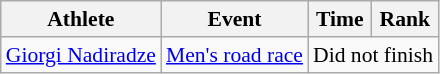<table class="wikitable" style="font-size:90%">
<tr>
<th>Athlete</th>
<th>Event</th>
<th>Time</th>
<th>Rank</th>
</tr>
<tr align=center>
<td align=left><a href='#'>Giorgi Nadiradze</a></td>
<td align=left><a href='#'>Men's road race</a></td>
<td colspan=2>Did not finish</td>
</tr>
</table>
